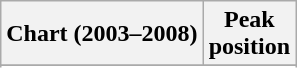<table class="wikitable sortable plainrowheaders">
<tr>
<th scope="col">Chart (2003–2008)</th>
<th scope="col">Peak<br>position</th>
</tr>
<tr>
</tr>
<tr>
</tr>
<tr>
</tr>
<tr>
</tr>
<tr>
</tr>
<tr>
</tr>
<tr>
</tr>
<tr>
</tr>
<tr>
</tr>
</table>
